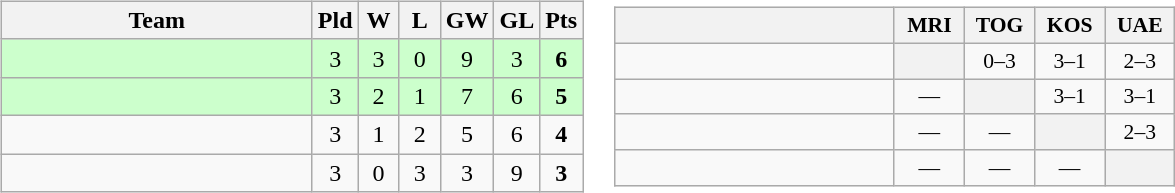<table>
<tr>
<td><br><table class="wikitable" style="text-align:center">
<tr>
<th width=200>Team</th>
<th width=20>Pld</th>
<th width=20>W</th>
<th width=20>L</th>
<th width=20>GW</th>
<th width=20>GL</th>
<th width=20>Pts</th>
</tr>
<tr bgcolor=ccffcc>
<td style="text-align:left;"></td>
<td>3</td>
<td>3</td>
<td>0</td>
<td>9</td>
<td>3</td>
<td><strong>6</strong></td>
</tr>
<tr bgcolor=ccffcc>
<td style="text-align:left;"></td>
<td>3</td>
<td>2</td>
<td>1</td>
<td>7</td>
<td>6</td>
<td><strong>5</strong></td>
</tr>
<tr>
<td style="text-align:left;"></td>
<td>3</td>
<td>1</td>
<td>2</td>
<td>5</td>
<td>6</td>
<td><strong>4</strong></td>
</tr>
<tr>
<td style="text-align:left;"></td>
<td>3</td>
<td>0</td>
<td>3</td>
<td>3</td>
<td>9</td>
<td><strong>3</strong></td>
</tr>
</table>
</td>
<td><br><table class="wikitable" style="text-align:center; font-size:90%">
<tr>
<th width="180"> </th>
<th width="40">MRI</th>
<th width="40">TOG</th>
<th width="40">KOS</th>
<th width="40">UAE</th>
</tr>
<tr>
<td style="text-align:left;"></td>
<th></th>
<td>0–3</td>
<td>3–1</td>
<td>2–3</td>
</tr>
<tr>
<td style="text-align:left;"></td>
<td>—</td>
<th></th>
<td>3–1</td>
<td>3–1</td>
</tr>
<tr>
<td style="text-align:left;"></td>
<td>—</td>
<td>—</td>
<th></th>
<td>2–3</td>
</tr>
<tr>
<td style="text-align:left;"></td>
<td>—</td>
<td>—</td>
<td>—</td>
<th></th>
</tr>
</table>
</td>
</tr>
</table>
